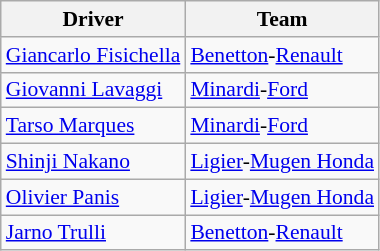<table class="wikitable" style="font-size:90%">
<tr>
<th>Driver</th>
<th>Team</th>
</tr>
<tr>
<td> <a href='#'>Giancarlo Fisichella</a></td>
<td><a href='#'>Benetton</a>-<a href='#'>Renault</a></td>
</tr>
<tr>
<td> <a href='#'>Giovanni Lavaggi</a></td>
<td><a href='#'>Minardi</a>-<a href='#'>Ford</a></td>
</tr>
<tr>
<td> <a href='#'>Tarso Marques</a></td>
<td><a href='#'>Minardi</a>-<a href='#'>Ford</a></td>
</tr>
<tr>
<td> <a href='#'>Shinji Nakano</a></td>
<td><a href='#'>Ligier</a>-<a href='#'>Mugen Honda</a></td>
</tr>
<tr>
<td> <a href='#'>Olivier Panis</a></td>
<td><a href='#'>Ligier</a>-<a href='#'>Mugen Honda</a></td>
</tr>
<tr>
<td> <a href='#'>Jarno Trulli</a></td>
<td><a href='#'>Benetton</a>-<a href='#'>Renault</a></td>
</tr>
</table>
